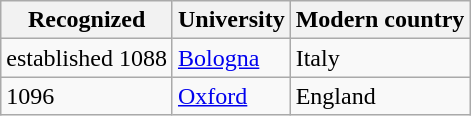<table class="wikitable sortable">
<tr>
<th>Recognized</th>
<th>University</th>
<th>Modern country</th>
</tr>
<tr>
<td>established 1088</td>
<td><a href='#'>Bologna</a></td>
<td>Italy</td>
</tr>
<tr>
<td>1096</td>
<td><a href='#'>Oxford</a></td>
<td>England</td>
</tr>
</table>
